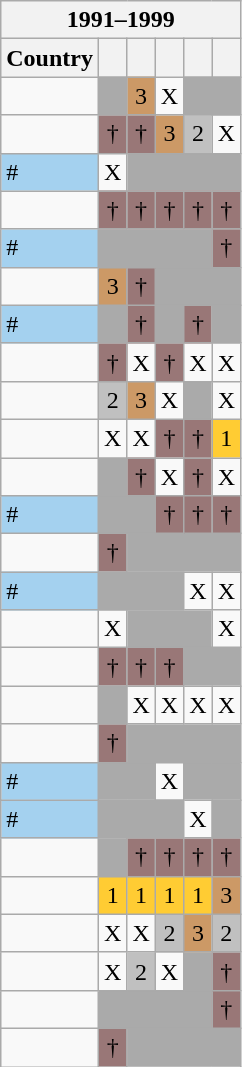<table class="wikitable collapsible collapsed" style="float:left; margin:10px">
<tr>
<th colspan="6">1991–1999</th>
</tr>
<tr>
<th>Country</th>
<th></th>
<th></th>
<th></th>
<th></th>
<th></th>
</tr>
<tr>
<td></td>
<td bgcolor="#AAA"></td>
<td style="background:#C96;" align=center>3</td>
<td align=center>X</td>
<td colspan="2" bgcolor="#AAA"></td>
</tr>
<tr>
<td></td>
<td style="background:#977" align=center><span>†</span></td>
<td style="background:#977" align=center><span>†</span></td>
<td style="background:#C96;" align=center>3</td>
<td style="background:silver" align=center>2</td>
<td align=center>Х</td>
</tr>
<tr>
<td bgcolor="#A4D1EF"> #</td>
<td align=center>Х</td>
<td colspan="4" bgcolor="#AAA"></td>
</tr>
<tr>
<td> </td>
<td style="background:#977" align=center><span>†</span></td>
<td style="background:#977" align=center><span>†</span></td>
<td style="background:#977" align=center><span>†</span></td>
<td style="background:#977" align=center><span>†</span></td>
<td style="background:#977" align=center><span>†</span></td>
</tr>
<tr>
<td bgcolor="#A4D1EF"> #</td>
<td colspan="4" bgcolor="#AAA"></td>
<td style="background:#977" align=center><span>†</span></td>
</tr>
<tr>
<td></td>
<td style="background:#C96;" align=center>3</td>
<td style="background:#977" align=center><span>†</span></td>
<td colspan="3" bgcolor="#AAA"></td>
</tr>
<tr>
<td bgcolor="#A4D1EF"> #</td>
<td bgcolor="#AAA"></td>
<td style="background:#977" align=center><span>†</span></td>
<td bgcolor="#AAA"></td>
<td style="background:#977" align=center><span>†</span></td>
<td bgcolor="#AAA"></td>
</tr>
<tr>
<td></td>
<td style="background:#977" align=center><span>†</span></td>
<td align=center>X</td>
<td style="background:#977" align=center><span>†</span></td>
<td align=center>X</td>
<td align=center>X</td>
</tr>
<tr>
<td></td>
<td style="background:silver" align=center>2</td>
<td style="background:#C96;" align=center>3</td>
<td align=center>Х</td>
<td bgcolor="#AAA"></td>
<td align=center>X</td>
</tr>
<tr>
<td></td>
<td align=center>Х</td>
<td align=center>Х</td>
<td style="background:#977" align=center><span>†</span></td>
<td style="background:#977" align=center><span>†</span></td>
<td style="background:#FC3" align=center>1</td>
</tr>
<tr>
<td></td>
<td bgcolor="#AAA"></td>
<td style="background:#977" align=center><span>†</span></td>
<td align=center>X</td>
<td style="background:#977" align=center><span>†</span></td>
<td align=center>X</td>
</tr>
<tr>
<td bgcolor="#A4D1EF"> #</td>
<td colspan="2" bgcolor="#AAA"></td>
<td style="background:#977" align=center><span>†</span></td>
<td style="background:#977" align=center><span>†</span></td>
<td style="background:#977" align=center><span>†</span></td>
</tr>
<tr>
<td></td>
<td style="background:#977" align=center><span>†</span></td>
<td colspan="4" bgcolor="#AAA"></td>
</tr>
<tr>
<td bgcolor="#A4D1EF"> #</td>
<td colspan="3" bgcolor="#AAA"></td>
<td align=center>X</td>
<td align=center>X</td>
</tr>
<tr>
<td></td>
<td align=center>Х</td>
<td colspan="3" bgcolor="#AAA"></td>
<td align=center>X</td>
</tr>
<tr>
<td></td>
<td style="background:#977" align=center><span>†</span></td>
<td style="background:#977" align=center><span>†</span></td>
<td style="background:#977" align=center><span>†</span></td>
<td colspan="2" bgcolor="#AAA"></td>
</tr>
<tr>
<td></td>
<td bgcolor="#AAA"></td>
<td align=center>X</td>
<td align=center>X</td>
<td align=center>X</td>
<td align=center>X</td>
</tr>
<tr>
<td></td>
<td style="background:#977" align=center><span>†</span></td>
<td colspan="4" bgcolor="#AAA"></td>
</tr>
<tr>
<td bgcolor="#A4D1EF"> #</td>
<td colspan="2" bgcolor="#AAA"></td>
<td align=center>X</td>
<td colspan="2" bgcolor="#AAA"></td>
</tr>
<tr>
<td bgcolor="#A4D1EF"> #</td>
<td colspan="3" bgcolor="#AAA"></td>
<td align=center>X</td>
<td colspan="2" bgcolor="#AAA"></td>
</tr>
<tr>
<td></td>
<td bgcolor="#AAA"></td>
<td style="background:#977" align=center><span>†</span></td>
<td style="background:#977" align=center><span>†</span></td>
<td style="background:#977" align=center><span>†</span></td>
<td style="background:#977" align=center><span>†</span></td>
</tr>
<tr>
<td></td>
<td style="background:#FC3" align=center>1</td>
<td style="background:#FC3" align=center>1</td>
<td style="background:#FC3" align=center>1</td>
<td style="background:#FC3" align=center>1</td>
<td style="background:#C96;" align=center>3</td>
</tr>
<tr>
<td></td>
<td align=center>X</td>
<td align=center>X</td>
<td style="background:silver" align=center>2</td>
<td style="background:#C96;" align=center>3</td>
<td style="background:silver" align=center>2</td>
</tr>
<tr>
<td></td>
<td align=center>Х</td>
<td style="background:silver" align=center>2</td>
<td align=center>Х</td>
<td bgcolor="#AAA"></td>
<td style="background:#977" align=center><span>†</span></td>
</tr>
<tr>
<td></td>
<td colspan="4" bgcolor="#AAA"></td>
<td style="background:#977" align=center><span>†</span></td>
</tr>
<tr>
<td></td>
<td style="background:#977" align=center><span>†</span></td>
<td colspan="4" bgcolor="#AAA"></td>
</tr>
</table>
